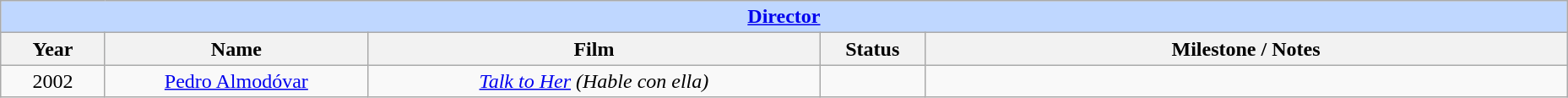<table class="wikitable" style="text-align: center">
<tr ---- bgcolor="#bfd7ff">
<td colspan=5 align=center><strong><a href='#'>Director</a></strong></td>
</tr>
<tr ---- bgcolor="#ebf5ff">
<th width="75">Year</th>
<th width="200">Name</th>
<th width="350">Film</th>
<th width="75">Status</th>
<th width="500">Milestone / Notes</th>
</tr>
<tr>
<td style="text-align: center">2002</td>
<td><a href='#'>Pedro Almodóvar</a></td>
<td><em><a href='#'>Talk to Her</a> (Hable con ella)</em></td>
<td></td>
<td></td>
</tr>
</table>
